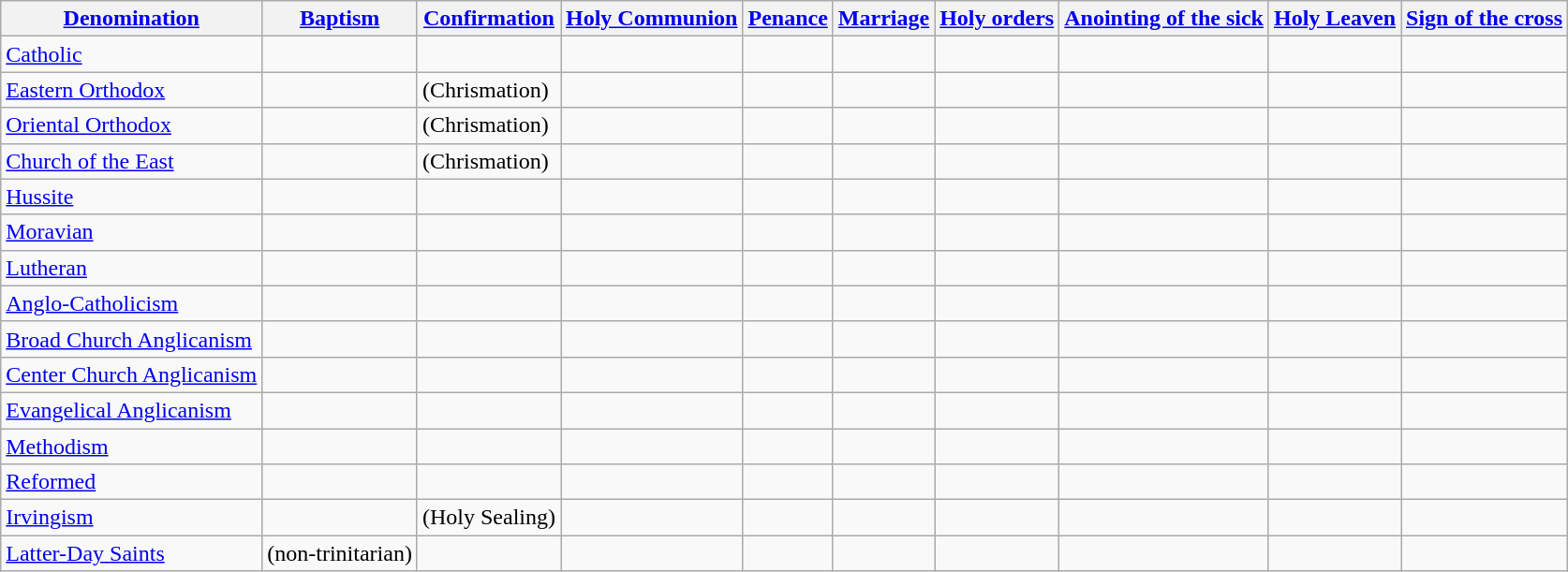<table class="wikitable">
<tr>
<th><a href='#'>Denomination</a></th>
<th><a href='#'>Baptism</a></th>
<th><a href='#'>Confirmation</a></th>
<th><a href='#'>Holy Communion</a></th>
<th><a href='#'>Penance</a></th>
<th><a href='#'>Marriage</a></th>
<th><a href='#'>Holy orders</a></th>
<th><a href='#'>Anointing of the sick</a></th>
<th><a href='#'>Holy Leaven</a></th>
<th><a href='#'>Sign of the cross</a></th>
</tr>
<tr>
<td><a href='#'>Catholic</a></td>
<td></td>
<td></td>
<td></td>
<td></td>
<td></td>
<td></td>
<td></td>
<td></td>
<td></td>
</tr>
<tr>
<td><a href='#'>Eastern Orthodox</a></td>
<td></td>
<td> (Chrismation)</td>
<td></td>
<td></td>
<td></td>
<td></td>
<td></td>
<td></td>
<td></td>
</tr>
<tr>
<td><a href='#'>Oriental Orthodox</a></td>
<td></td>
<td> (Chrismation)</td>
<td></td>
<td></td>
<td></td>
<td></td>
<td></td>
<td></td>
<td></td>
</tr>
<tr>
<td><a href='#'>Church of the East</a></td>
<td></td>
<td> (Chrismation)</td>
<td></td>
<td></td>
<td></td>
<td></td>
<td></td>
<td></td>
<td></td>
</tr>
<tr>
<td><a href='#'>Hussite</a></td>
<td></td>
<td></td>
<td></td>
<td></td>
<td></td>
<td></td>
<td></td>
<td></td>
<td></td>
</tr>
<tr>
<td><a href='#'>Moravian</a></td>
<td></td>
<td></td>
<td></td>
<td></td>
<td></td>
<td></td>
<td></td>
<td></td>
<td></td>
</tr>
<tr>
<td><a href='#'>Lutheran</a></td>
<td></td>
<td></td>
<td></td>
<td></td>
<td></td>
<td></td>
<td></td>
<td></td>
<td></td>
</tr>
<tr>
<td><a href='#'>Anglo-Catholicism</a></td>
<td></td>
<td></td>
<td></td>
<td></td>
<td></td>
<td></td>
<td></td>
<td></td>
<td></td>
</tr>
<tr>
<td><a href='#'>Broad Church Anglicanism</a></td>
<td></td>
<td></td>
<td></td>
<td></td>
<td></td>
<td></td>
<td></td>
<td></td>
<td></td>
</tr>
<tr>
<td><a href='#'>Center Church Anglicanism</a></td>
<td></td>
<td></td>
<td></td>
<td></td>
<td></td>
<td></td>
<td></td>
<td></td>
<td></td>
</tr>
<tr>
<td><a href='#'>Evangelical Anglicanism</a></td>
<td></td>
<td></td>
<td></td>
<td></td>
<td></td>
<td></td>
<td></td>
<td></td>
<td></td>
</tr>
<tr>
<td><a href='#'>Methodism</a></td>
<td></td>
<td></td>
<td></td>
<td></td>
<td></td>
<td></td>
<td></td>
<td></td>
<td></td>
</tr>
<tr>
<td><a href='#'>Reformed</a></td>
<td></td>
<td></td>
<td></td>
<td></td>
<td></td>
<td></td>
<td></td>
<td></td>
<td></td>
</tr>
<tr>
<td><a href='#'>Irvingism</a></td>
<td></td>
<td> (Holy Sealing)</td>
<td></td>
<td></td>
<td></td>
<td></td>
<td></td>
<td></td>
<td></td>
</tr>
<tr>
<td><a href='#'>Latter-Day Saints</a></td>
<td> (non-trinitarian)</td>
<td></td>
<td></td>
<td></td>
<td></td>
<td></td>
<td></td>
<td></td>
<td></td>
</tr>
</table>
